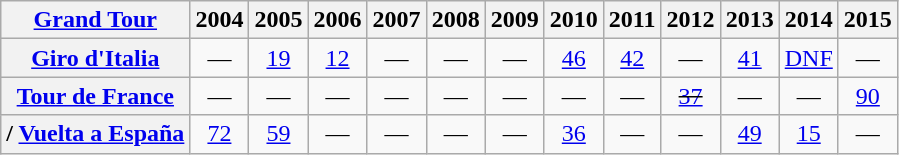<table class="wikitable plainrowheaders">
<tr>
<th scope="col"><a href='#'>Grand Tour</a></th>
<th scope="col">2004</th>
<th scope="col">2005</th>
<th scope="col">2006</th>
<th scope="col">2007</th>
<th scope="col">2008</th>
<th scope="col">2009</th>
<th scope="col">2010</th>
<th scope="col">2011</th>
<th scope="col">2012</th>
<th scope="col">2013</th>
<th scope="col">2014</th>
<th scope="col">2015</th>
</tr>
<tr style="text-align:center;">
<th scope="row"> <a href='#'>Giro d'Italia</a></th>
<td>—</td>
<td><a href='#'>19</a></td>
<td><a href='#'>12</a></td>
<td>—</td>
<td>—</td>
<td>—</td>
<td><a href='#'>46</a></td>
<td><a href='#'>42</a></td>
<td>—</td>
<td><a href='#'>41</a></td>
<td><a href='#'>DNF</a></td>
<td>—</td>
</tr>
<tr style="text-align:center;">
<th scope="row"> <a href='#'>Tour de France</a></th>
<td>—</td>
<td>—</td>
<td>—</td>
<td>—</td>
<td>—</td>
<td>—</td>
<td>—</td>
<td>—</td>
<td><s><a href='#'>37</a></s></td>
<td>—</td>
<td>—</td>
<td><a href='#'>90</a></td>
</tr>
<tr style="text-align:center;">
<th scope="row">/ <a href='#'>Vuelta a España</a></th>
<td><a href='#'>72</a></td>
<td><a href='#'>59</a></td>
<td>—</td>
<td>—</td>
<td>—</td>
<td>—</td>
<td><a href='#'>36</a></td>
<td>—</td>
<td>—</td>
<td><a href='#'>49</a></td>
<td><a href='#'>15</a></td>
<td>—</td>
</tr>
</table>
